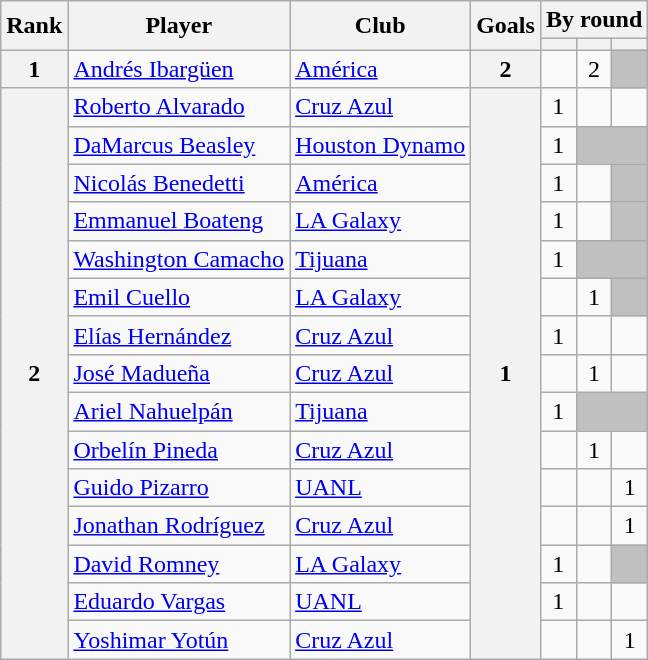<table class="wikitable" style="text-align:center">
<tr>
<th rowspan=2>Rank</th>
<th rowspan=2>Player</th>
<th rowspan=2>Club</th>
<th rowspan=2>Goals</th>
<th colspan=8>By round</th>
</tr>
<tr>
<th></th>
<th></th>
<th></th>
</tr>
<tr>
<th>1</th>
<td align="left"> <a href='#'>Andrés Ibargüen</a></td>
<td align="left"> <a href='#'>América</a></td>
<th>2</th>
<td></td>
<td>2</td>
<td bgcolor="silver"></td>
</tr>
<tr>
<th rowspan="15">2</th>
<td align="left"> <a href='#'>Roberto Alvarado</a></td>
<td align="left"> <a href='#'>Cruz Azul</a></td>
<th rowspan="15">1</th>
<td>1</td>
<td></td>
<td></td>
</tr>
<tr>
<td align="left"> <a href='#'>DaMarcus Beasley</a></td>
<td align="left"> <a href='#'>Houston Dynamo</a></td>
<td>1</td>
<td bgcolor="silver" colspan=2></td>
</tr>
<tr>
<td align="left"> <a href='#'>Nicolás Benedetti</a></td>
<td align="left"> <a href='#'>América</a></td>
<td>1</td>
<td></td>
<td bgcolor="silver"></td>
</tr>
<tr>
<td align="left"> <a href='#'>Emmanuel Boateng</a></td>
<td align="left"> <a href='#'>LA Galaxy</a></td>
<td>1</td>
<td></td>
<td bgcolor="silver"></td>
</tr>
<tr>
<td align="left"> <a href='#'>Washington Camacho</a></td>
<td align="left"> <a href='#'>Tijuana</a></td>
<td>1</td>
<td bgcolor="silver" colspan=2></td>
</tr>
<tr>
<td align="left"> <a href='#'>Emil Cuello</a></td>
<td align="left"> <a href='#'>LA Galaxy</a></td>
<td></td>
<td>1</td>
<td bgcolor="silver"></td>
</tr>
<tr>
<td align="left"> <a href='#'>Elías Hernández</a></td>
<td align="left"> <a href='#'>Cruz Azul</a></td>
<td>1</td>
<td></td>
<td></td>
</tr>
<tr>
<td align="left"> <a href='#'>José Madueña</a></td>
<td align="left"> <a href='#'>Cruz Azul</a></td>
<td></td>
<td>1</td>
<td></td>
</tr>
<tr>
<td align="left"> <a href='#'>Ariel Nahuelpán</a></td>
<td align="left"> <a href='#'>Tijuana</a></td>
<td>1</td>
<td bgcolor="silver" colspan=2></td>
</tr>
<tr>
<td align="left"> <a href='#'>Orbelín Pineda</a></td>
<td align="left"> <a href='#'>Cruz Azul</a></td>
<td></td>
<td>1</td>
<td></td>
</tr>
<tr>
<td align="left"> <a href='#'>Guido Pizarro</a></td>
<td align="left"> <a href='#'>UANL</a></td>
<td></td>
<td></td>
<td>1</td>
</tr>
<tr>
<td align="left"> <a href='#'>Jonathan Rodríguez</a></td>
<td align="left"> <a href='#'>Cruz Azul</a></td>
<td></td>
<td></td>
<td>1</td>
</tr>
<tr>
<td align="left"> <a href='#'>David Romney</a></td>
<td align="left"> <a href='#'>LA Galaxy</a></td>
<td>1</td>
<td></td>
<td bgcolor="silver"></td>
</tr>
<tr>
<td align="left"> <a href='#'>Eduardo Vargas</a></td>
<td align="left"> <a href='#'>UANL</a></td>
<td>1</td>
<td></td>
<td></td>
</tr>
<tr>
<td align="left"> <a href='#'>Yoshimar Yotún</a></td>
<td align="left"> <a href='#'>Cruz Azul</a></td>
<td></td>
<td></td>
<td>1</td>
</tr>
</table>
